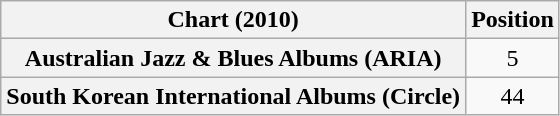<table class="wikitable sortable plainrowheaders" style="text-align:center;">
<tr>
<th scope="col">Chart (2010)</th>
<th scope="col">Position</th>
</tr>
<tr>
<th scope="row">Australian Jazz & Blues Albums (ARIA)</th>
<td>5</td>
</tr>
<tr>
<th scope="row">South Korean International Albums (Circle)</th>
<td>44</td>
</tr>
</table>
